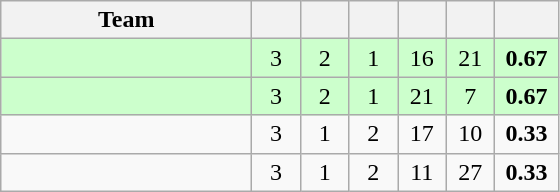<table class="wikitable" style="text-align: center; font-size:100% ">
<tr>
<th width="160">Team</th>
<th width="25"></th>
<th width="25"></th>
<th width="25"></th>
<th width="25"></th>
<th width="25"></th>
<th width="35"></th>
</tr>
<tr bgcolor="ccffcc">
<td align="left"></td>
<td>3</td>
<td>2</td>
<td>1</td>
<td>16</td>
<td>21</td>
<td><strong>0.67</strong></td>
</tr>
<tr bgcolor="ccffcc">
<td align="left"></td>
<td>3</td>
<td>2</td>
<td>1</td>
<td>21</td>
<td>7</td>
<td><strong>0.67</strong></td>
</tr>
<tr>
<td align="left"></td>
<td>3</td>
<td>1</td>
<td>2</td>
<td>17</td>
<td>10</td>
<td><strong>0.33</strong></td>
</tr>
<tr>
<td align="left"></td>
<td>3</td>
<td>1</td>
<td>2</td>
<td>11</td>
<td>27</td>
<td><strong>0.33</strong></td>
</tr>
</table>
